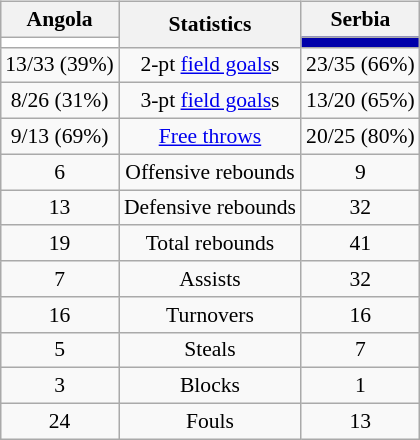<table style="width:100%;">
<tr>
<td valign=top align=right width=33%><br>













</td>
<td style="vertical-align:top; align:center; width:33%;"><br><table style="width:100%;">
<tr>
<td style="width=50%;"></td>
<td></td>
<td style="width=50%;"></td>
</tr>
</table>
<table class="wikitable" style="font-size:90%; text-align:center; margin:auto;" align=center>
<tr>
<th>Angola</th>
<th rowspan=2>Statistics</th>
<th>Serbia</th>
</tr>
<tr>
<td style="background:#FFFFFF;"></td>
<td style="background:#0000aa;"></td>
</tr>
<tr>
<td>13/33 (39%)</td>
<td>2-pt <a href='#'>field goals</a>s</td>
<td>23/35 (66%)</td>
</tr>
<tr>
<td>8/26 (31%)</td>
<td>3-pt <a href='#'>field goals</a>s</td>
<td>13/20 (65%)</td>
</tr>
<tr>
<td>9/13 (69%)</td>
<td><a href='#'>Free throws</a></td>
<td>20/25 (80%)</td>
</tr>
<tr>
<td>6</td>
<td>Offensive rebounds</td>
<td>9</td>
</tr>
<tr>
<td>13</td>
<td>Defensive rebounds</td>
<td>32</td>
</tr>
<tr>
<td>19</td>
<td>Total rebounds</td>
<td>41</td>
</tr>
<tr>
<td>7</td>
<td>Assists</td>
<td>32</td>
</tr>
<tr>
<td>16</td>
<td>Turnovers</td>
<td>16</td>
</tr>
<tr>
<td>5</td>
<td>Steals</td>
<td>7</td>
</tr>
<tr>
<td>3</td>
<td>Blocks</td>
<td>1</td>
</tr>
<tr>
<td>24</td>
<td>Fouls</td>
<td>13</td>
</tr>
</table>
</td>
<td style="vertical-align:top; align:left; width:33%;"><br>













</td>
</tr>
</table>
